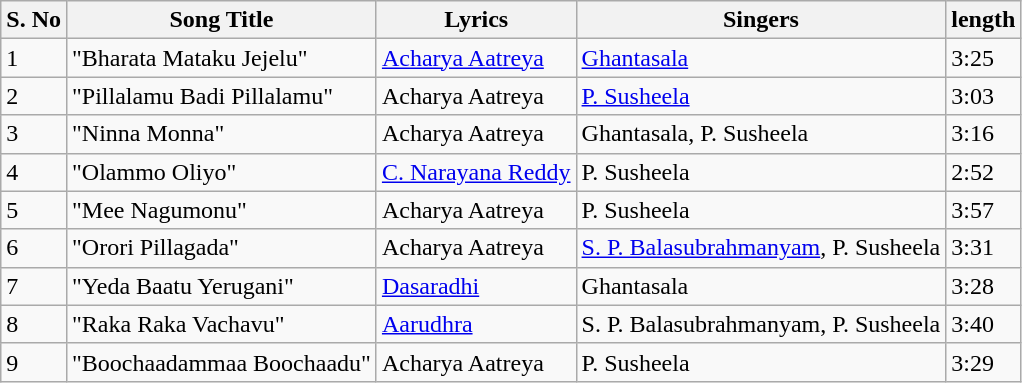<table class="wikitable">
<tr>
<th>S. No</th>
<th>Song Title</th>
<th>Lyrics</th>
<th>Singers</th>
<th>length</th>
</tr>
<tr>
<td>1</td>
<td>"Bharata Mataku Jejelu"</td>
<td><a href='#'>Acharya Aatreya</a></td>
<td><a href='#'>Ghantasala</a></td>
<td>3:25</td>
</tr>
<tr>
<td>2</td>
<td>"Pillalamu Badi Pillalamu"</td>
<td>Acharya Aatreya</td>
<td><a href='#'>P. Susheela</a></td>
<td>3:03</td>
</tr>
<tr>
<td>3</td>
<td>"Ninna Monna"</td>
<td>Acharya Aatreya</td>
<td>Ghantasala, P. Susheela</td>
<td>3:16</td>
</tr>
<tr>
<td>4</td>
<td>"Olammo Oliyo"</td>
<td><a href='#'>C. Narayana Reddy</a></td>
<td>P. Susheela</td>
<td>2:52</td>
</tr>
<tr>
<td>5</td>
<td>"Mee Nagumonu"</td>
<td>Acharya Aatreya</td>
<td>P. Susheela</td>
<td>3:57</td>
</tr>
<tr>
<td>6</td>
<td>"Orori Pillagada"</td>
<td>Acharya Aatreya</td>
<td><a href='#'>S. P. Balasubrahmanyam</a>, P. Susheela</td>
<td>3:31</td>
</tr>
<tr>
<td>7</td>
<td>"Yeda Baatu Yerugani"</td>
<td><a href='#'>Dasaradhi</a></td>
<td>Ghantasala</td>
<td>3:28</td>
</tr>
<tr>
<td>8</td>
<td>"Raka Raka Vachavu"</td>
<td><a href='#'>Aarudhra</a></td>
<td>S. P. Balasubrahmanyam, P. Susheela</td>
<td>3:40</td>
</tr>
<tr>
<td>9</td>
<td>"Boochaadammaa Boochaadu"</td>
<td>Acharya Aatreya</td>
<td>P. Susheela</td>
<td>3:29</td>
</tr>
</table>
